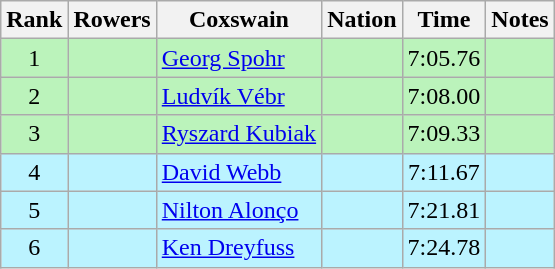<table class="wikitable sortable" style="text-align:center">
<tr>
<th>Rank</th>
<th>Rowers</th>
<th>Coxswain</th>
<th>Nation</th>
<th>Time</th>
<th>Notes</th>
</tr>
<tr bgcolor=bbf3bb>
<td>1</td>
<td align=left data-sort-value="Jährling, Harald"></td>
<td align=left data-sort-value="Spohr, Georg"><a href='#'>Georg Spohr</a></td>
<td align=left></td>
<td>7:05.76</td>
<td></td>
</tr>
<tr bgcolor=bbf3bb>
<td>2</td>
<td align=left data-sort-value="Svojanovský, Oldřich"></td>
<td align=left data-sort-value="Vébr, Ludvík"><a href='#'>Ludvík Vébr</a></td>
<td align=left></td>
<td>7:08.00</td>
<td></td>
</tr>
<tr bgcolor=bbf3bb>
<td>3</td>
<td align=left data-sort-value="Stadniuk, Ryszard"></td>
<td align=left data-sort-value="Kubiak, Ryszard"><a href='#'>Ryszard Kubiak</a></td>
<td align=left></td>
<td>7:09.33</td>
<td></td>
</tr>
<tr bgcolor=bbf3ff>
<td>4</td>
<td align=left data-sort-value="Christie, Neil"></td>
<td align=left data-sort-value="Webb, David"><a href='#'>David Webb</a></td>
<td align=left></td>
<td>7:11.67</td>
<td></td>
</tr>
<tr bgcolor=bbf3ff>
<td>5</td>
<td align=left data-sort-value="Kuntze, Wandir"></td>
<td align=left data-sort-value="Alonço, Nilton"><a href='#'>Nilton Alonço</a></td>
<td align=left></td>
<td>7:21.81</td>
<td></td>
</tr>
<tr bgcolor=bbf3ff>
<td>6</td>
<td align=left data-sort-value="Matthews, John"></td>
<td align=left data-sort-value="Dreyfuss, Ken"><a href='#'>Ken Dreyfuss</a></td>
<td align=left></td>
<td>7:24.78</td>
<td></td>
</tr>
</table>
